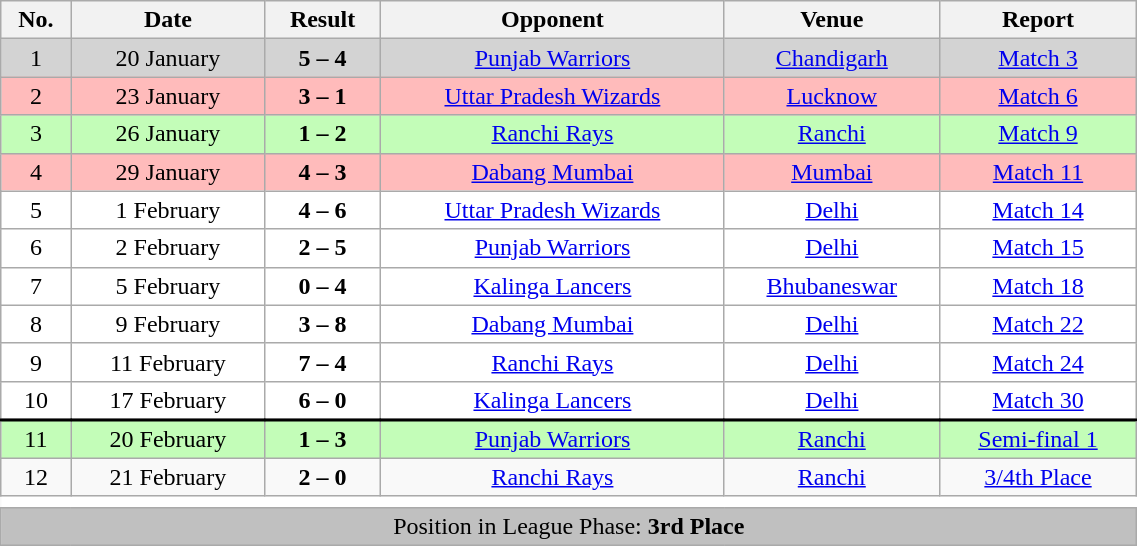<table class=wikitable style="width:60%;text-align:center; border:none">
<tr>
<th>No.</th>
<th>Date</th>
<th>Result</th>
<th>Opponent</th>
<th>Venue</th>
<th>Report</th>
</tr>
<tr style="background:#d3d3d3;">
<td>1</td>
<td>20 January</td>
<td><strong>5 – 4</strong></td>
<td><a href='#'>Punjab Warriors</a></td>
<td><a href='#'>Chandigarh</a></td>
<td><a href='#'>Match 3</a></td>
</tr>
<tr style="background:#fbb;">
<td>2</td>
<td>23 January</td>
<td><strong>3 – 1</strong></td>
<td><a href='#'>Uttar Pradesh Wizards</a></td>
<td><a href='#'>Lucknow</a></td>
<td><a href='#'>Match 6</a></td>
</tr>
<tr style="background:#c3fdb8;">
<td>3</td>
<td>26 January</td>
<td><strong>1 – 2</strong></td>
<td><a href='#'>Ranchi Rays</a></td>
<td><a href='#'>Ranchi</a></td>
<td><a href='#'>Match 9</a></td>
</tr>
<tr style="background:#fbb;">
<td>4</td>
<td>29 January</td>
<td><strong>4 – 3</strong></td>
<td><a href='#'>Dabang Mumbai</a></td>
<td><a href='#'>Mumbai</a></td>
<td><a href='#'>Match 11</a></td>
</tr>
<tr style="background:white;">
<td>5</td>
<td>1 February</td>
<td><strong>4 – 6</strong></td>
<td><a href='#'>Uttar Pradesh Wizards</a></td>
<td><a href='#'>Delhi</a></td>
<td><a href='#'>Match 14</a></td>
</tr>
<tr style="background:white;">
<td>6</td>
<td>2 February</td>
<td><strong>2 – 5</strong></td>
<td><a href='#'>Punjab Warriors</a></td>
<td><a href='#'>Delhi</a></td>
<td><a href='#'>Match 15</a></td>
</tr>
<tr style="background:white;">
<td>7</td>
<td>5 February</td>
<td><strong>0 – 4</strong></td>
<td><a href='#'>Kalinga Lancers</a></td>
<td><a href='#'>Bhubaneswar</a></td>
<td><a href='#'>Match 18</a></td>
</tr>
<tr style="background:white;">
<td>8</td>
<td>9 February</td>
<td><strong>3 – 8</strong></td>
<td><a href='#'>Dabang Mumbai</a></td>
<td><a href='#'>Delhi</a></td>
<td><a href='#'>Match 22</a></td>
</tr>
<tr style="background:white;">
<td>9</td>
<td>11 February</td>
<td><strong>7 – 4</strong></td>
<td><a href='#'>Ranchi Rays</a></td>
<td><a href='#'>Delhi</a></td>
<td><a href='#'>Match 24</a></td>
</tr>
<tr style="background:white;">
<td>10</td>
<td>17 February</td>
<td><strong>6 – 0</strong></td>
<td><a href='#'>Kalinga Lancers</a></td>
<td><a href='#'>Delhi</a></td>
<td><a href='#'>Match 30</a></td>
</tr>
<tr style="background:white;">
</tr>
<tr style="border-top:2px solid black;background:#c3fdb8;">
<td>11</td>
<td>20 February</td>
<td><strong>1 – 3</strong></td>
<td><a href='#'>Punjab Warriors</a></td>
<td><a href='#'>Ranchi</a></td>
<td><a href='#'>Semi-final 1</a></td>
</tr>
<tr>
<td>12</td>
<td>21 February</td>
<td><strong>2 – 0</strong></td>
<td><a href='#'>Ranchi Rays</a></td>
<td><a href='#'>Ranchi</a></td>
<td><a href='#'>3/4th Place</a></td>
</tr>
<tr>
<td colspan="6" style="background:#ffffff; border:none"></td>
</tr>
<tr style="background:silver;">
<td colspan="6">Position in League Phase: <strong>3rd Place</strong></td>
</tr>
</table>
